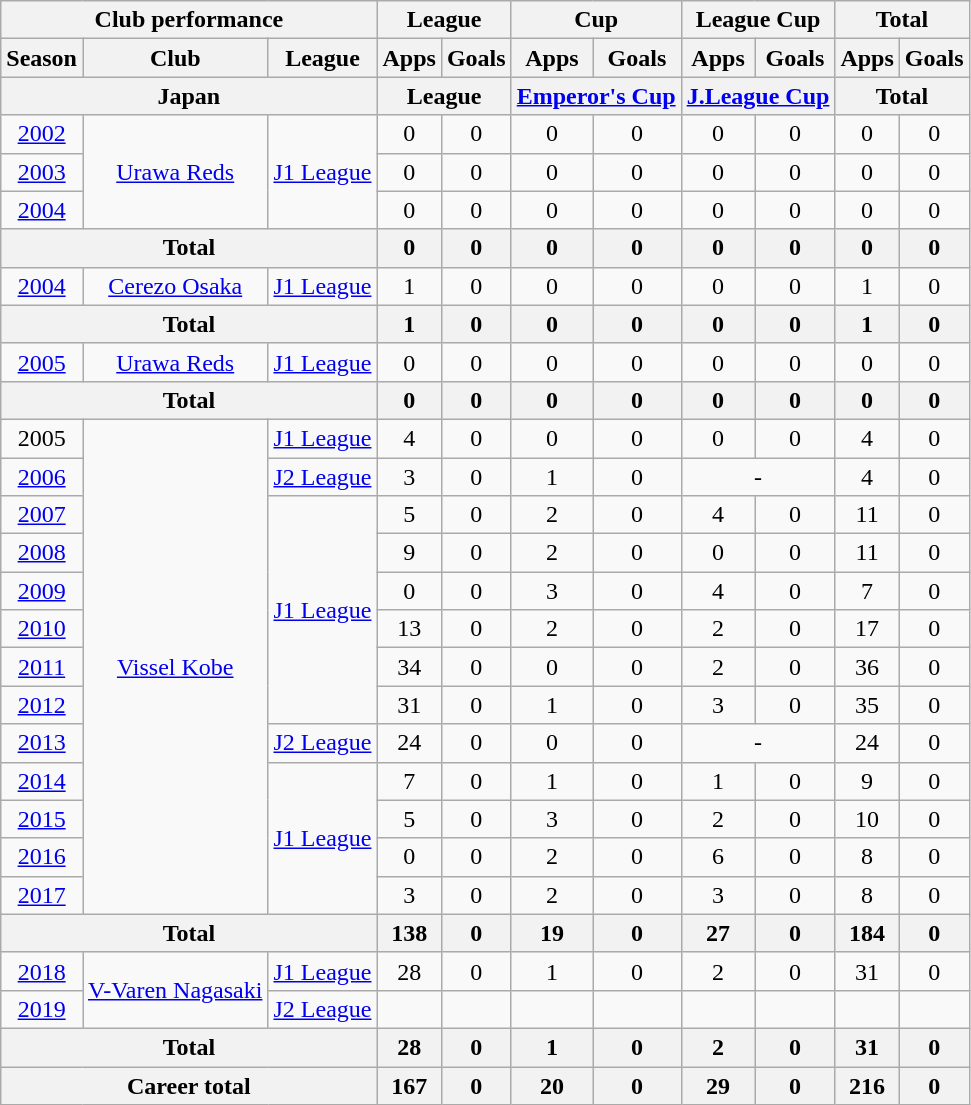<table class="wikitable" style="text-align:center;">
<tr>
<th colspan=3>Club performance</th>
<th colspan=2>League</th>
<th colspan=2>Cup</th>
<th colspan=2>League Cup</th>
<th colspan=2>Total</th>
</tr>
<tr>
<th>Season</th>
<th>Club</th>
<th>League</th>
<th>Apps</th>
<th>Goals</th>
<th>Apps</th>
<th>Goals</th>
<th>Apps</th>
<th>Goals</th>
<th>Apps</th>
<th>Goals</th>
</tr>
<tr>
<th colspan=3>Japan</th>
<th colspan=2>League</th>
<th colspan=2><a href='#'>Emperor's Cup</a></th>
<th colspan=2><a href='#'>J.League Cup</a></th>
<th colspan=2>Total</th>
</tr>
<tr>
<td><a href='#'>2002</a></td>
<td rowspan="3"><a href='#'>Urawa Reds</a></td>
<td rowspan="3"><a href='#'>J1 League</a></td>
<td>0</td>
<td>0</td>
<td>0</td>
<td>0</td>
<td>0</td>
<td>0</td>
<td>0</td>
<td>0</td>
</tr>
<tr>
<td><a href='#'>2003</a></td>
<td>0</td>
<td>0</td>
<td>0</td>
<td>0</td>
<td>0</td>
<td>0</td>
<td>0</td>
<td>0</td>
</tr>
<tr>
<td><a href='#'>2004</a></td>
<td>0</td>
<td>0</td>
<td>0</td>
<td>0</td>
<td>0</td>
<td>0</td>
<td>0</td>
<td>0</td>
</tr>
<tr>
<th colspan="3">Total</th>
<th>0</th>
<th>0</th>
<th>0</th>
<th>0</th>
<th>0</th>
<th>0</th>
<th>0</th>
<th>0</th>
</tr>
<tr>
<td><a href='#'>2004</a></td>
<td><a href='#'>Cerezo Osaka</a></td>
<td><a href='#'>J1 League</a></td>
<td>1</td>
<td>0</td>
<td>0</td>
<td>0</td>
<td>0</td>
<td>0</td>
<td>1</td>
<td>0</td>
</tr>
<tr>
<th colspan="3">Total</th>
<th>1</th>
<th>0</th>
<th>0</th>
<th>0</th>
<th>0</th>
<th>0</th>
<th>1</th>
<th>0</th>
</tr>
<tr>
<td><a href='#'>2005</a></td>
<td><a href='#'>Urawa Reds</a></td>
<td><a href='#'>J1 League</a></td>
<td>0</td>
<td>0</td>
<td>0</td>
<td>0</td>
<td>0</td>
<td>0</td>
<td>0</td>
<td>0</td>
</tr>
<tr>
<th colspan="3">Total</th>
<th>0</th>
<th>0</th>
<th>0</th>
<th>0</th>
<th>0</th>
<th>0</th>
<th>0</th>
<th>0</th>
</tr>
<tr>
<td>2005</td>
<td rowspan="13"><a href='#'>Vissel Kobe</a></td>
<td><a href='#'>J1 League</a></td>
<td>4</td>
<td>0</td>
<td>0</td>
<td>0</td>
<td>0</td>
<td>0</td>
<td>4</td>
<td>0</td>
</tr>
<tr>
<td><a href='#'>2006</a></td>
<td><a href='#'>J2 League</a></td>
<td>3</td>
<td>0</td>
<td>1</td>
<td>0</td>
<td colspan="2">-</td>
<td>4</td>
<td>0</td>
</tr>
<tr>
<td><a href='#'>2007</a></td>
<td rowspan="6"><a href='#'>J1 League</a></td>
<td>5</td>
<td>0</td>
<td>2</td>
<td>0</td>
<td>4</td>
<td>0</td>
<td>11</td>
<td>0</td>
</tr>
<tr>
<td><a href='#'>2008</a></td>
<td>9</td>
<td>0</td>
<td>2</td>
<td>0</td>
<td>0</td>
<td>0</td>
<td>11</td>
<td>0</td>
</tr>
<tr>
<td><a href='#'>2009</a></td>
<td>0</td>
<td>0</td>
<td>3</td>
<td>0</td>
<td>4</td>
<td>0</td>
<td>7</td>
<td>0</td>
</tr>
<tr>
<td><a href='#'>2010</a></td>
<td>13</td>
<td>0</td>
<td>2</td>
<td>0</td>
<td>2</td>
<td>0</td>
<td>17</td>
<td>0</td>
</tr>
<tr>
<td><a href='#'>2011</a></td>
<td>34</td>
<td>0</td>
<td>0</td>
<td>0</td>
<td>2</td>
<td>0</td>
<td>36</td>
<td>0</td>
</tr>
<tr>
<td><a href='#'>2012</a></td>
<td>31</td>
<td>0</td>
<td>1</td>
<td>0</td>
<td>3</td>
<td>0</td>
<td>35</td>
<td>0</td>
</tr>
<tr>
<td><a href='#'>2013</a></td>
<td><a href='#'>J2 League</a></td>
<td>24</td>
<td>0</td>
<td>0</td>
<td>0</td>
<td colspan="2">-</td>
<td>24</td>
<td>0</td>
</tr>
<tr>
<td><a href='#'>2014</a></td>
<td rowspan="4"><a href='#'>J1 League</a></td>
<td>7</td>
<td>0</td>
<td>1</td>
<td>0</td>
<td>1</td>
<td>0</td>
<td>9</td>
<td>0</td>
</tr>
<tr>
<td><a href='#'>2015</a></td>
<td>5</td>
<td>0</td>
<td>3</td>
<td>0</td>
<td>2</td>
<td>0</td>
<td>10</td>
<td>0</td>
</tr>
<tr>
<td><a href='#'>2016</a></td>
<td>0</td>
<td>0</td>
<td>2</td>
<td>0</td>
<td>6</td>
<td>0</td>
<td>8</td>
<td>0</td>
</tr>
<tr>
<td><a href='#'>2017</a></td>
<td>3</td>
<td>0</td>
<td>2</td>
<td>0</td>
<td>3</td>
<td>0</td>
<td>8</td>
<td>0</td>
</tr>
<tr>
<th colspan="3">Total</th>
<th>138</th>
<th>0</th>
<th>19</th>
<th>0</th>
<th>27</th>
<th>0</th>
<th>184</th>
<th>0</th>
</tr>
<tr>
<td><a href='#'>2018</a></td>
<td rowspan="2"><a href='#'>V-Varen Nagasaki</a></td>
<td><a href='#'>J1 League</a></td>
<td>28</td>
<td>0</td>
<td>1</td>
<td>0</td>
<td>2</td>
<td>0</td>
<td>31</td>
<td>0</td>
</tr>
<tr>
<td><a href='#'>2019</a></td>
<td><a href='#'>J2 League</a></td>
<td></td>
<td></td>
<td></td>
<td></td>
<td></td>
<td></td>
<td></td>
<td></td>
</tr>
<tr>
<th colspan="3">Total</th>
<th>28</th>
<th>0</th>
<th>1</th>
<th>0</th>
<th>2</th>
<th>0</th>
<th>31</th>
<th>0</th>
</tr>
<tr>
<th colspan=3>Career total</th>
<th>167</th>
<th>0</th>
<th>20</th>
<th>0</th>
<th>29</th>
<th>0</th>
<th>216</th>
<th>0</th>
</tr>
</table>
